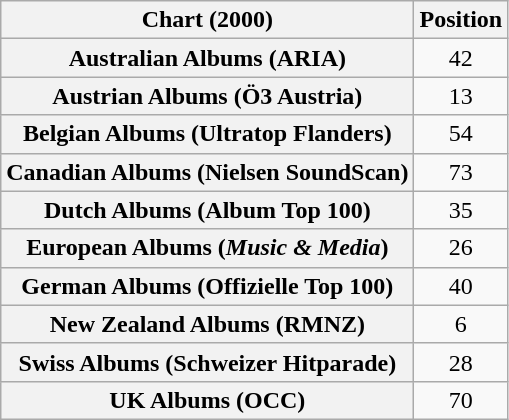<table class="wikitable plainrowheaders sortable" style="text-align:center;">
<tr>
<th scope="col">Chart (2000)</th>
<th scope="col">Position</th>
</tr>
<tr>
<th scope="row">Australian Albums (ARIA)</th>
<td>42</td>
</tr>
<tr>
<th scope="row">Austrian Albums (Ö3 Austria)</th>
<td>13</td>
</tr>
<tr>
<th scope="row">Belgian Albums (Ultratop Flanders)</th>
<td>54</td>
</tr>
<tr>
<th scope="row">Canadian Albums (Nielsen SoundScan)</th>
<td>73</td>
</tr>
<tr>
<th scope="row">Dutch Albums (Album Top 100)</th>
<td>35</td>
</tr>
<tr>
<th scope="row">European Albums (<em>Music & Media</em>)</th>
<td>26</td>
</tr>
<tr>
<th scope="row">German Albums (Offizielle Top 100)</th>
<td>40</td>
</tr>
<tr>
<th scope="row">New Zealand Albums (RMNZ)</th>
<td>6</td>
</tr>
<tr>
<th scope="row">Swiss Albums (Schweizer Hitparade)</th>
<td>28</td>
</tr>
<tr>
<th scope="row">UK Albums (OCC)</th>
<td>70</td>
</tr>
</table>
